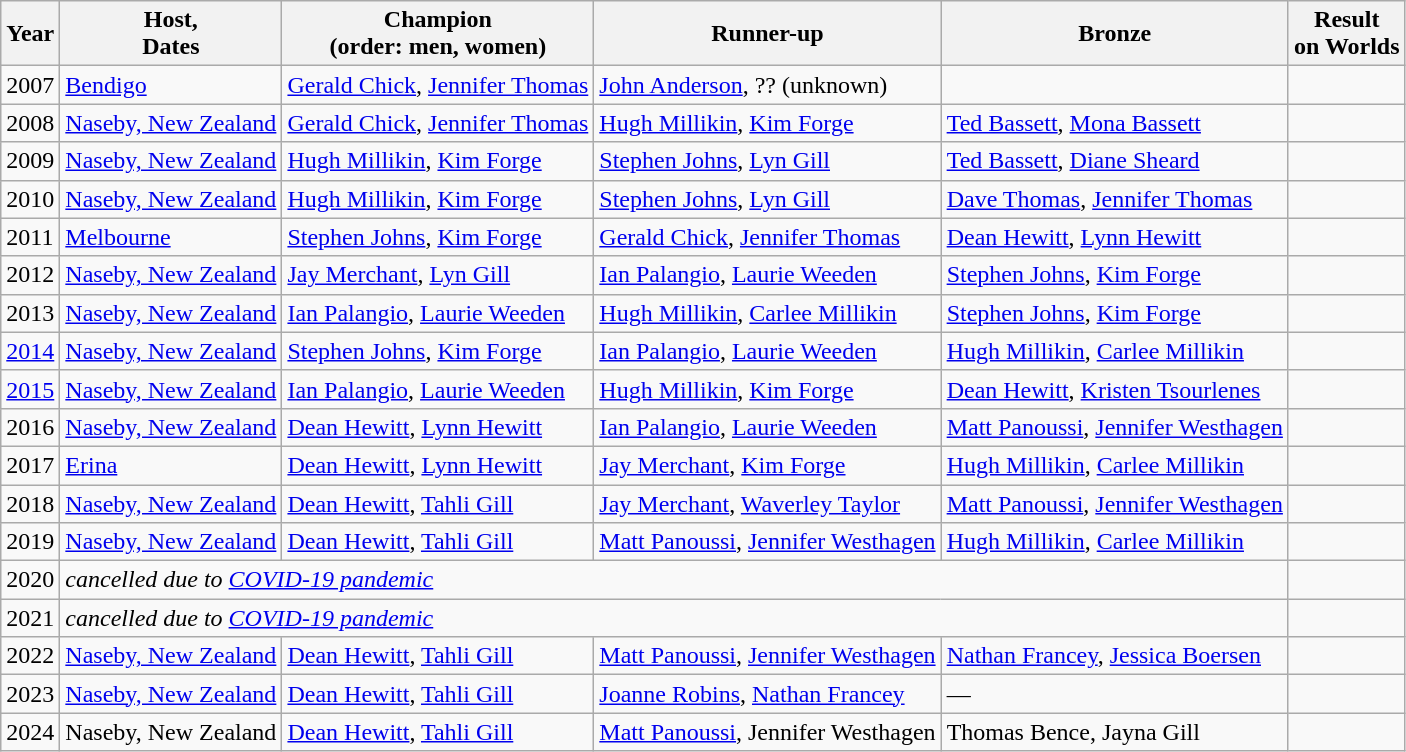<table class="wikitable">
<tr>
<th>Year</th>
<th>Host,<br>Dates</th>
<th>Champion<br>(order: men, women)</th>
<th>Runner-up</th>
<th>Bronze</th>
<th>Result<br>on Worlds</th>
</tr>
<tr>
<td>2007</td>
<td><a href='#'>Bendigo</a><br></td>
<td><a href='#'>Gerald Chick</a>, <a href='#'>Jennifer Thomas</a></td>
<td><a href='#'>John Anderson</a>, ?? (unknown)</td>
<td></td>
<td></td>
</tr>
<tr>
<td>2008</td>
<td><a href='#'>Naseby, New Zealand</a><br></td>
<td><a href='#'>Gerald Chick</a>, <a href='#'>Jennifer Thomas</a></td>
<td><a href='#'>Hugh Millikin</a>, <a href='#'>Kim Forge</a></td>
<td><a href='#'>Ted Bassett</a>, <a href='#'>Mona Bassett</a></td>
<td></td>
</tr>
<tr>
<td>2009</td>
<td><a href='#'>Naseby, New Zealand</a><br></td>
<td><a href='#'>Hugh Millikin</a>, <a href='#'>Kim Forge</a></td>
<td><a href='#'>Stephen Johns</a>, <a href='#'>Lyn Gill</a></td>
<td><a href='#'>Ted Bassett</a>, <a href='#'>Diane Sheard</a></td>
<td></td>
</tr>
<tr>
<td>2010</td>
<td><a href='#'>Naseby, New Zealand</a><br></td>
<td><a href='#'>Hugh Millikin</a>, <a href='#'>Kim Forge</a></td>
<td><a href='#'>Stephen Johns</a>, <a href='#'>Lyn Gill</a></td>
<td><a href='#'>Dave Thomas</a>, <a href='#'>Jennifer Thomas</a></td>
<td></td>
</tr>
<tr>
<td>2011</td>
<td><a href='#'>Melbourne</a><br></td>
<td><a href='#'>Stephen Johns</a>, <a href='#'>Kim Forge</a></td>
<td><a href='#'>Gerald Chick</a>, <a href='#'>Jennifer Thomas</a></td>
<td><a href='#'>Dean Hewitt</a>, <a href='#'>Lynn Hewitt</a></td>
<td></td>
</tr>
<tr>
<td>2012</td>
<td><a href='#'>Naseby, New Zealand</a><br></td>
<td><a href='#'>Jay Merchant</a>, <a href='#'>Lyn Gill</a></td>
<td><a href='#'>Ian Palangio</a>, <a href='#'>Laurie Weeden</a></td>
<td><a href='#'>Stephen Johns</a>, <a href='#'>Kim Forge</a></td>
<td></td>
</tr>
<tr>
<td>2013</td>
<td><a href='#'>Naseby, New Zealand</a><br></td>
<td><a href='#'>Ian Palangio</a>, <a href='#'>Laurie Weeden</a></td>
<td><a href='#'>Hugh Millikin</a>, <a href='#'>Carlee Millikin</a></td>
<td><a href='#'>Stephen Johns</a>, <a href='#'>Kim Forge</a></td>
<td></td>
</tr>
<tr>
<td><a href='#'>2014</a></td>
<td><a href='#'>Naseby, New Zealand</a><br></td>
<td><a href='#'>Stephen Johns</a>, <a href='#'>Kim Forge</a></td>
<td><a href='#'>Ian Palangio</a>, <a href='#'>Laurie Weeden</a></td>
<td><a href='#'>Hugh Millikin</a>, <a href='#'>Carlee Millikin</a></td>
<td></td>
</tr>
<tr>
<td><a href='#'>2015</a></td>
<td><a href='#'>Naseby, New Zealand</a><br></td>
<td><a href='#'>Ian Palangio</a>, <a href='#'>Laurie Weeden</a></td>
<td><a href='#'>Hugh Millikin</a>, <a href='#'>Kim Forge</a></td>
<td><a href='#'>Dean Hewitt</a>, <a href='#'>Kristen Tsourlenes</a></td>
<td></td>
</tr>
<tr>
<td>2016</td>
<td><a href='#'>Naseby, New Zealand</a><br></td>
<td><a href='#'>Dean Hewitt</a>, <a href='#'>Lynn Hewitt</a></td>
<td><a href='#'>Ian Palangio</a>, <a href='#'>Laurie Weeden</a></td>
<td><a href='#'>Matt Panoussi</a>, <a href='#'>Jennifer Westhagen</a></td>
<td></td>
</tr>
<tr>
<td>2017</td>
<td><a href='#'>Erina</a><br></td>
<td><a href='#'>Dean Hewitt</a>, <a href='#'>Lynn Hewitt</a></td>
<td><a href='#'>Jay Merchant</a>, <a href='#'>Kim Forge</a></td>
<td><a href='#'>Hugh Millikin</a>, <a href='#'>Carlee Millikin</a></td>
<td></td>
</tr>
<tr>
<td>2018</td>
<td><a href='#'>Naseby, New Zealand</a><br></td>
<td><a href='#'>Dean Hewitt</a>, <a href='#'>Tahli Gill</a></td>
<td><a href='#'>Jay Merchant</a>, <a href='#'>Waverley Taylor</a></td>
<td><a href='#'>Matt Panoussi</a>, <a href='#'>Jennifer Westhagen</a></td>
<td></td>
</tr>
<tr>
<td>2019</td>
<td><a href='#'>Naseby, New Zealand</a><br></td>
<td><a href='#'>Dean Hewitt</a>, <a href='#'>Tahli Gill</a></td>
<td><a href='#'>Matt Panoussi</a>, <a href='#'>Jennifer Westhagen</a></td>
<td><a href='#'>Hugh Millikin</a>, <a href='#'>Carlee Millikin</a></td>
<td></td>
</tr>
<tr>
<td>2020</td>
<td colspan=4><em>cancelled due to <a href='#'>COVID-19 pandemic</a></em></td>
<td></td>
</tr>
<tr>
<td>2021</td>
<td colspan=4><em>cancelled due to <a href='#'>COVID-19 pandemic</a></em></td>
<td></td>
</tr>
<tr>
<td>2022<br></td>
<td><a href='#'>Naseby, New Zealand</a><br></td>
<td><a href='#'>Dean Hewitt</a>, <a href='#'>Tahli Gill</a></td>
<td><a href='#'>Matt Panoussi</a>, <a href='#'>Jennifer Westhagen</a></td>
<td><a href='#'>Nathan Francey</a>, <a href='#'>Jessica Boersen</a></td>
<td></td>
</tr>
<tr>
<td>2023<br></td>
<td><a href='#'>Naseby, New Zealand</a><br></td>
<td><a href='#'>Dean Hewitt</a>, <a href='#'>Tahli Gill</a></td>
<td><a href='#'>Joanne Robins</a>, <a href='#'>Nathan Francey</a></td>
<td>—</td>
<td></td>
</tr>
<tr>
<td>2024</td>
<td>Naseby, New Zealand<br></td>
<td><a href='#'>Dean Hewitt</a>, <a href='#'>Tahli Gill</a></td>
<td><a href='#'>Matt Panoussi</a>, Jennifer Westhagen</td>
<td>Thomas Bence, Jayna Gill</td>
</tr>
</table>
